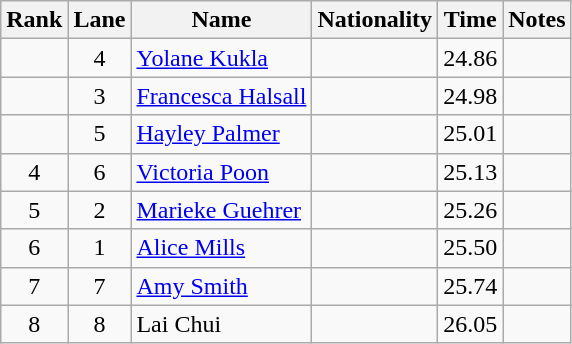<table class="wikitable sortable" style="text-align:center">
<tr>
<th>Rank</th>
<th>Lane</th>
<th>Name</th>
<th>Nationality</th>
<th>Time</th>
<th>Notes</th>
</tr>
<tr>
<td></td>
<td>4</td>
<td align=left><a href='#'>Yolane Kukla</a></td>
<td align=left></td>
<td>24.86</td>
<td></td>
</tr>
<tr>
<td></td>
<td>3</td>
<td align=left><a href='#'>Francesca Halsall</a></td>
<td align=left></td>
<td>24.98</td>
<td></td>
</tr>
<tr>
<td></td>
<td>5</td>
<td align=left><a href='#'>Hayley Palmer</a></td>
<td align=left></td>
<td>25.01</td>
<td></td>
</tr>
<tr>
<td>4</td>
<td>6</td>
<td align=left><a href='#'>Victoria Poon</a></td>
<td align=left></td>
<td>25.13</td>
<td></td>
</tr>
<tr>
<td>5</td>
<td>2</td>
<td align=left><a href='#'>Marieke Guehrer</a></td>
<td align=left></td>
<td>25.26</td>
<td></td>
</tr>
<tr>
<td>6</td>
<td>1</td>
<td align=left><a href='#'>Alice Mills</a></td>
<td align=left></td>
<td>25.50</td>
<td></td>
</tr>
<tr>
<td>7</td>
<td>7</td>
<td align=left><a href='#'>Amy Smith</a></td>
<td align=left></td>
<td>25.74</td>
<td></td>
</tr>
<tr>
<td>8</td>
<td>8</td>
<td align=left>Lai Chui</td>
<td align=left></td>
<td>26.05</td>
<td></td>
</tr>
</table>
